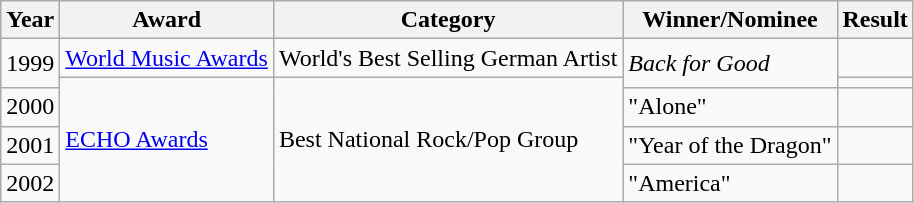<table class="wikitable">
<tr>
<th>Year</th>
<th>Award</th>
<th>Category</th>
<th>Winner/Nominee</th>
<th>Result</th>
</tr>
<tr>
<td rowspan=2>1999</td>
<td rowspan=1><a href='#'>World Music Awards</a></td>
<td>World's Best Selling German Artist</td>
<td rowspan=2><em>Back for Good</em></td>
<td></td>
</tr>
<tr>
<td rowspan=4><a href='#'>ECHO Awards</a></td>
<td rowspan=4>Best National Rock/Pop Group</td>
<td></td>
</tr>
<tr>
<td>2000</td>
<td>"Alone"</td>
<td></td>
</tr>
<tr>
<td>2001</td>
<td>"Year of the Dragon"</td>
<td></td>
</tr>
<tr>
<td>2002</td>
<td>"America"</td>
<td></td>
</tr>
</table>
